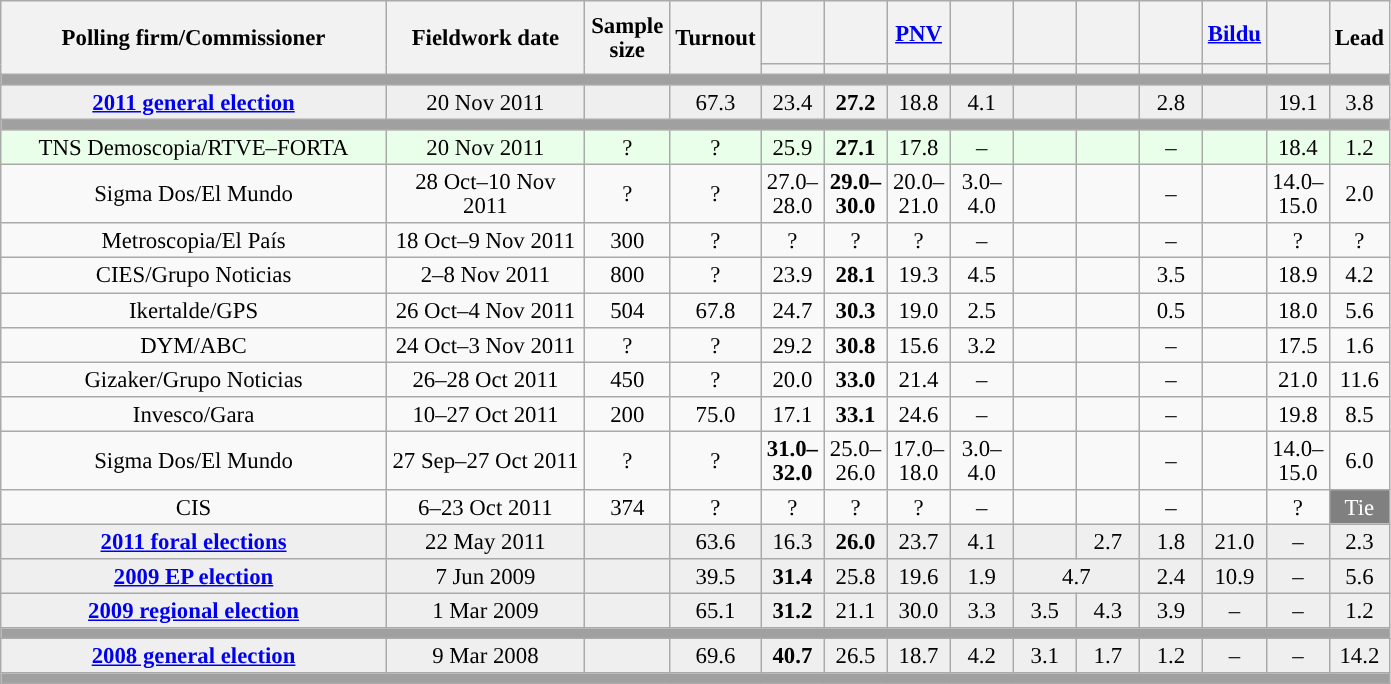<table class="wikitable collapsible collapsed" style="text-align:center; font-size:95%; line-height:16px;">
<tr style="height:42px;">
<th style="width:250px;" rowspan="2">Polling firm/Commissioner</th>
<th style="width:125px;" rowspan="2">Fieldwork date</th>
<th style="width:50px;" rowspan="2">Sample size</th>
<th style="width:45px;" rowspan="2">Turnout</th>
<th style="width:35px;"></th>
<th style="width:35px;"></th>
<th style="width:35px;"><a href='#'>PNV</a></th>
<th style="width:35px;"></th>
<th style="width:35px;"></th>
<th style="width:35px;"></th>
<th style="width:35px;"></th>
<th style="width:35px;"><a href='#'>Bildu</a></th>
<th style="width:35px;"></th>
<th style="width:30px;" rowspan="2">Lead</th>
</tr>
<tr>
<th style="color:inherit;background:"></th>
<th style="color:inherit;background:"></th>
<th style="color:inherit;background:"></th>
<th style="color:inherit;background:"></th>
<th style="color:inherit;background:"></th>
<th style="color:inherit;background:"></th>
<th style="color:inherit;background:"></th>
<th style="color:inherit;background:"></th>
<th style="color:inherit;background:"></th>
</tr>
<tr>
<td colspan="14" style="background:#A0A0A0"></td>
</tr>
<tr style="background:#EFEFEF;">
<td><strong><a href='#'>2011 general election</a></strong></td>
<td>20 Nov 2011</td>
<td></td>
<td>67.3</td>
<td>23.4<br></td>
<td><strong>27.2</strong><br></td>
<td>18.8<br></td>
<td>4.1<br></td>
<td></td>
<td></td>
<td>2.8<br></td>
<td></td>
<td>19.1<br></td>
<td style="background:">3.8</td>
</tr>
<tr>
<td colspan="14" style="background:#A0A0A0"></td>
</tr>
<tr style="background:#EAFFEA;">
<td>TNS Demoscopia/RTVE–FORTA</td>
<td>20 Nov 2011</td>
<td>?</td>
<td>?</td>
<td>25.9<br></td>
<td><strong>27.1</strong><br></td>
<td>17.8<br></td>
<td>–</td>
<td></td>
<td></td>
<td>–</td>
<td></td>
<td>18.4<br></td>
<td style="background:">1.2</td>
</tr>
<tr>
<td>Sigma Dos/El Mundo</td>
<td>28 Oct–10 Nov 2011</td>
<td>?</td>
<td>?</td>
<td>27.0–<br>28.0<br></td>
<td><strong>29.0–<br>30.0</strong><br></td>
<td>20.0–<br>21.0<br></td>
<td>3.0–<br>4.0<br></td>
<td></td>
<td></td>
<td>–</td>
<td></td>
<td>14.0–<br>15.0<br></td>
<td style="background:">2.0</td>
</tr>
<tr>
<td>Metroscopia/El País</td>
<td>18 Oct–9 Nov 2011</td>
<td>300</td>
<td>?</td>
<td>?<br></td>
<td>?<br></td>
<td>?<br></td>
<td>–</td>
<td></td>
<td></td>
<td>–</td>
<td></td>
<td>?<br></td>
<td style="background:">?</td>
</tr>
<tr>
<td>CIES/Grupo Noticias</td>
<td>2–8 Nov 2011</td>
<td>800</td>
<td>?</td>
<td>23.9<br></td>
<td><strong>28.1</strong><br></td>
<td>19.3<br></td>
<td>4.5<br></td>
<td></td>
<td></td>
<td>3.5<br></td>
<td></td>
<td>18.9<br></td>
<td style="background:">4.2</td>
</tr>
<tr>
<td>Ikertalde/GPS</td>
<td>26 Oct–4 Nov 2011</td>
<td>504</td>
<td>67.8</td>
<td>24.7<br></td>
<td><strong>30.3</strong><br></td>
<td>19.0<br></td>
<td>2.5<br></td>
<td></td>
<td></td>
<td>0.5<br></td>
<td></td>
<td>18.0<br></td>
<td style="background:">5.6</td>
</tr>
<tr>
<td>DYM/ABC</td>
<td>24 Oct–3 Nov 2011</td>
<td>?</td>
<td>?</td>
<td>29.2<br></td>
<td><strong>30.8</strong><br></td>
<td>15.6<br></td>
<td>3.2<br></td>
<td></td>
<td></td>
<td>–</td>
<td></td>
<td>17.5<br></td>
<td style="background:">1.6</td>
</tr>
<tr>
<td>Gizaker/Grupo Noticias</td>
<td>26–28 Oct 2011</td>
<td>450</td>
<td>?</td>
<td>20.0<br></td>
<td><strong>33.0</strong><br></td>
<td>21.4<br></td>
<td>–</td>
<td></td>
<td></td>
<td>–</td>
<td></td>
<td>21.0<br></td>
<td style="background:">11.6</td>
</tr>
<tr>
<td>Invesco/Gara</td>
<td>10–27 Oct 2011</td>
<td>200</td>
<td>75.0</td>
<td>17.1<br></td>
<td><strong>33.1</strong><br></td>
<td>24.6<br></td>
<td>–</td>
<td></td>
<td></td>
<td>–</td>
<td></td>
<td>19.8<br></td>
<td style="background:">8.5</td>
</tr>
<tr>
<td>Sigma Dos/El Mundo</td>
<td>27 Sep–27 Oct 2011</td>
<td>?</td>
<td>?</td>
<td><strong>31.0–<br>32.0</strong><br></td>
<td>25.0–<br>26.0<br></td>
<td>17.0–<br>18.0<br></td>
<td>3.0–<br>4.0<br></td>
<td></td>
<td></td>
<td>–</td>
<td></td>
<td>14.0–<br>15.0<br></td>
<td style="background:">6.0</td>
</tr>
<tr>
<td>CIS</td>
<td>6–23 Oct 2011</td>
<td>374</td>
<td>?</td>
<td>?<br></td>
<td>?<br></td>
<td>?<br></td>
<td>–</td>
<td></td>
<td></td>
<td>–</td>
<td></td>
<td>?<br></td>
<td style="background:gray; color:white;">Tie</td>
</tr>
<tr style="background:#EFEFEF;">
<td><strong><a href='#'>2011 foral elections</a></strong></td>
<td>22 May 2011</td>
<td></td>
<td>63.6</td>
<td>16.3<br></td>
<td><strong>26.0</strong><br></td>
<td>23.7<br></td>
<td>4.1<br></td>
<td></td>
<td>2.7<br></td>
<td>1.8<br></td>
<td>21.0<br></td>
<td>–</td>
<td style="background:">2.3</td>
</tr>
<tr style="background:#EFEFEF;">
<td><strong><a href='#'>2009 EP election</a></strong></td>
<td>7 Jun 2009</td>
<td></td>
<td>39.5</td>
<td><strong>31.4</strong><br></td>
<td>25.8<br></td>
<td>19.6<br></td>
<td>1.9<br></td>
<td colspan="2">4.7<br></td>
<td>2.4<br></td>
<td>10.9<br></td>
<td>–</td>
<td style="background:">5.6</td>
</tr>
<tr style="background:#EFEFEF;">
<td><strong><a href='#'>2009 regional election</a></strong></td>
<td>1 Mar 2009</td>
<td></td>
<td>65.1</td>
<td><strong>31.2</strong><br></td>
<td>21.1<br></td>
<td>30.0<br></td>
<td>3.3<br></td>
<td>3.5<br></td>
<td>4.3<br></td>
<td>3.9<br></td>
<td>–</td>
<td>–</td>
<td style="background:">1.2</td>
</tr>
<tr>
<td colspan="14" style="background:#A0A0A0"></td>
</tr>
<tr style="background:#EFEFEF;">
<td><strong><a href='#'>2008 general election</a></strong></td>
<td>9 Mar 2008</td>
<td></td>
<td>69.6</td>
<td><strong>40.7</strong><br></td>
<td>26.5<br></td>
<td>18.7<br></td>
<td>4.2<br></td>
<td>3.1<br></td>
<td>1.7<br></td>
<td>1.2<br></td>
<td>–</td>
<td>–</td>
<td style="background:">14.2</td>
</tr>
<tr>
<td colspan="14" style="background:#A0A0A0"></td>
</tr>
</table>
